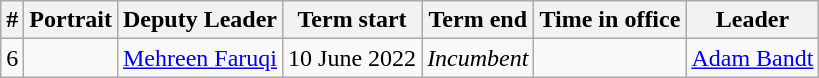<table class="wikitable sortable">
<tr>
<th>#</th>
<th>Portrait</th>
<th>Deputy Leader</th>
<th>Term start</th>
<th>Term end</th>
<th>Time in office</th>
<th>Leader</th>
</tr>
<tr align="center">
<td>6</td>
<td></td>
<td><a href='#'>Mehreen Faruqi</a></td>
<td>10 June 2022</td>
<td><em>Incumbent</em></td>
<td></td>
<td><a href='#'>Adam Bandt</a></td>
</tr>
</table>
